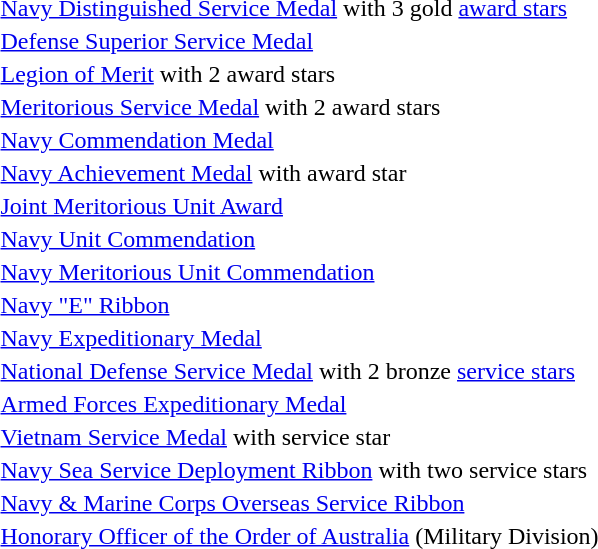<table>
<tr>
<td></td>
<td><a href='#'>Navy Distinguished Service Medal</a> with 3 gold <a href='#'>award stars</a></td>
</tr>
<tr>
<td></td>
<td><a href='#'>Defense Superior Service Medal</a></td>
</tr>
<tr>
<td></td>
<td><a href='#'>Legion of Merit</a> with 2 award stars</td>
</tr>
<tr>
<td></td>
<td><a href='#'>Meritorious Service Medal</a> with 2 award stars</td>
</tr>
<tr>
<td></td>
<td><a href='#'>Navy Commendation Medal</a></td>
</tr>
<tr>
<td></td>
<td><a href='#'>Navy Achievement Medal</a> with award star</td>
</tr>
<tr>
<td></td>
<td><a href='#'>Joint Meritorious Unit Award</a></td>
</tr>
<tr>
<td></td>
<td><a href='#'>Navy Unit Commendation</a></td>
</tr>
<tr>
<td></td>
<td><a href='#'>Navy Meritorious Unit Commendation</a></td>
</tr>
<tr>
<td></td>
<td><a href='#'>Navy "E" Ribbon</a></td>
</tr>
<tr>
<td></td>
<td><a href='#'>Navy Expeditionary Medal</a></td>
</tr>
<tr>
<td></td>
<td><a href='#'>National Defense Service Medal</a> with 2 bronze <a href='#'>service stars</a></td>
</tr>
<tr>
<td></td>
<td><a href='#'>Armed Forces Expeditionary Medal</a></td>
</tr>
<tr>
<td></td>
<td><a href='#'>Vietnam Service Medal</a> with service star</td>
</tr>
<tr>
<td></td>
<td><a href='#'>Navy Sea Service Deployment Ribbon</a> with two service stars</td>
</tr>
<tr>
<td></td>
<td><a href='#'>Navy & Marine Corps Overseas Service Ribbon</a></td>
</tr>
<tr>
<td></td>
<td><a href='#'>Honorary Officer of the Order of Australia</a> (Military Division)</td>
</tr>
</table>
